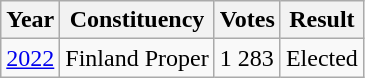<table class="wikitable">
<tr>
<th>Year</th>
<th>Constituency</th>
<th>Votes</th>
<th>Result</th>
</tr>
<tr>
<td><a href='#'>2022</a></td>
<td>Finland Proper</td>
<td>1 283</td>
<td>Elected </td>
</tr>
</table>
